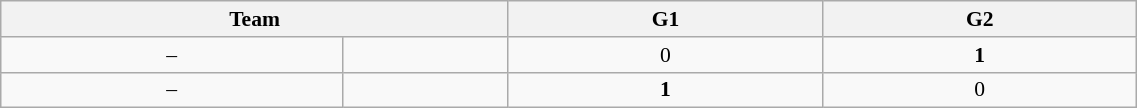<table class="wikitable" style="font-size:90%; width: 60%; text-align: center">
<tr>
<th colspan=2>Team</th>
<th>G1</th>
<th>G2</th>
</tr>
<tr>
<td>–</td>
<td><strong></strong></td>
<td>0</td>
<td><strong>1</strong></td>
</tr>
<tr>
<td>–</td>
<td></td>
<td><strong>1</strong></td>
<td>0</td>
</tr>
</table>
